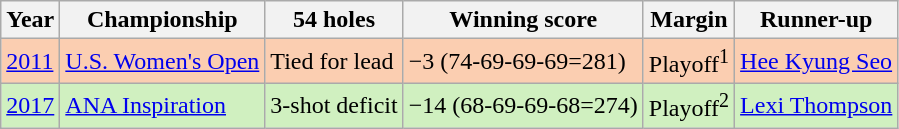<table class="wikitable">
<tr>
<th>Year</th>
<th>Championship</th>
<th>54 holes</th>
<th>Winning score</th>
<th>Margin</th>
<th>Runner-up</th>
</tr>
<tr style="background:#FBCEB1;">
<td><a href='#'>2011</a></td>
<td><a href='#'>U.S. Women's Open</a></td>
<td>Tied for lead</td>
<td>−3 (74-69-69-69=281)</td>
<td>Playoff<sup>1</sup></td>
<td> <a href='#'>Hee Kyung Seo</a></td>
</tr>
<tr style="background:#D0F0C0;">
<td><a href='#'>2017</a></td>
<td><a href='#'>ANA Inspiration</a></td>
<td>3-shot deficit</td>
<td>−14 (68-69-69-68=274)</td>
<td>Playoff<sup>2</sup></td>
<td> <a href='#'>Lexi Thompson</a></td>
</tr>
</table>
